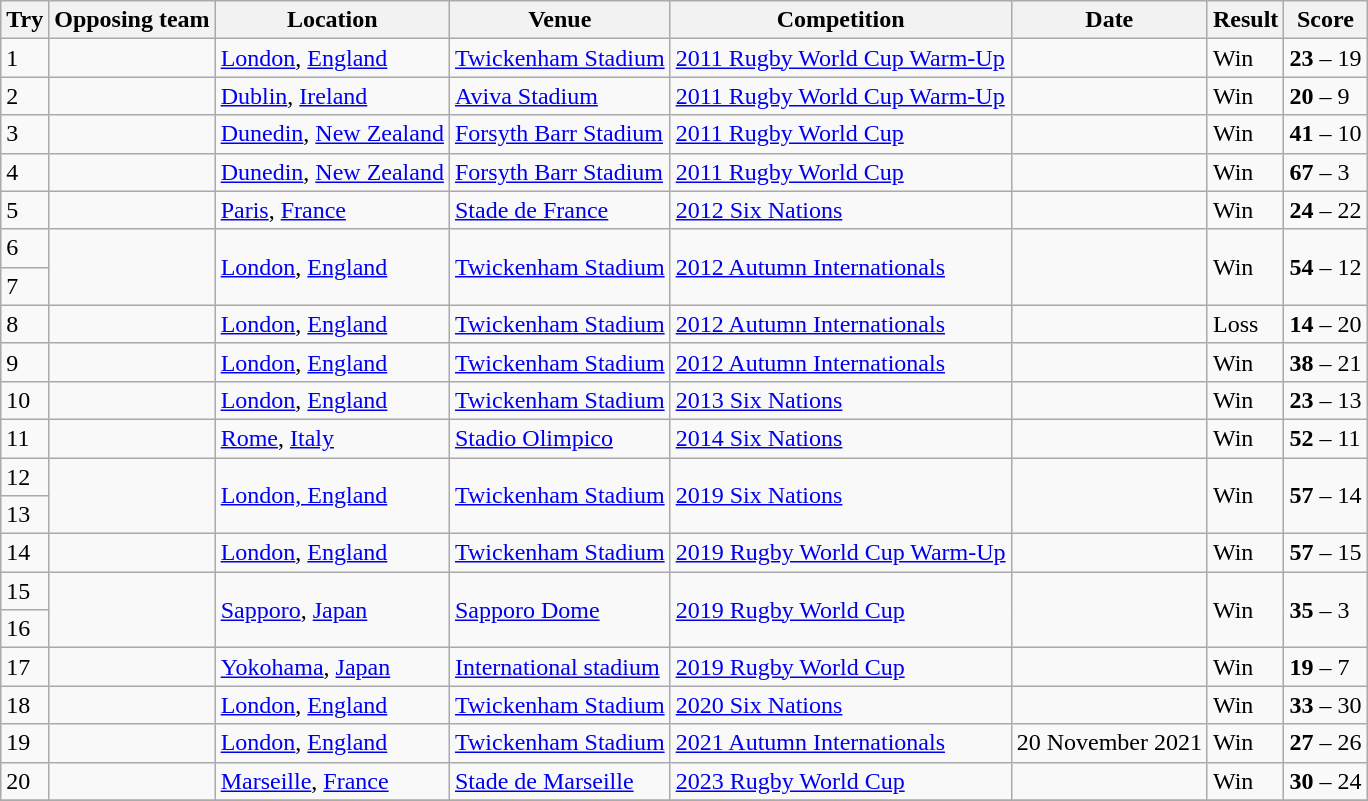<table class="wikitable" style="font-size:100%">
<tr>
<th>Try</th>
<th>Opposing team</th>
<th>Location</th>
<th>Venue</th>
<th>Competition</th>
<th>Date</th>
<th>Result</th>
<th>Score</th>
</tr>
<tr>
<td>1</td>
<td></td>
<td><a href='#'>London</a>, <a href='#'>England</a></td>
<td><a href='#'>Twickenham Stadium</a></td>
<td><a href='#'>2011 Rugby World Cup Warm-Up</a></td>
<td></td>
<td>Win</td>
<td><strong>23</strong> – 19</td>
</tr>
<tr>
<td>2</td>
<td></td>
<td><a href='#'>Dublin</a>, <a href='#'>Ireland</a></td>
<td><a href='#'>Aviva Stadium</a></td>
<td><a href='#'>2011 Rugby World Cup Warm-Up</a></td>
<td></td>
<td>Win</td>
<td><strong>20</strong> – 9</td>
</tr>
<tr>
<td>3</td>
<td></td>
<td><a href='#'>Dunedin</a>, <a href='#'>New Zealand</a></td>
<td><a href='#'>Forsyth Barr Stadium</a></td>
<td><a href='#'>2011 Rugby World Cup</a></td>
<td></td>
<td>Win</td>
<td><strong>41</strong> – 10</td>
</tr>
<tr>
<td>4</td>
<td></td>
<td><a href='#'>Dunedin</a>, <a href='#'>New Zealand</a></td>
<td><a href='#'>Forsyth Barr Stadium</a></td>
<td><a href='#'>2011 Rugby World Cup</a></td>
<td></td>
<td>Win</td>
<td><strong>67</strong> – 3</td>
</tr>
<tr>
<td>5</td>
<td></td>
<td><a href='#'>Paris</a>, <a href='#'>France</a></td>
<td><a href='#'>Stade de France</a></td>
<td><a href='#'>2012 Six Nations</a></td>
<td></td>
<td>Win</td>
<td><strong>24</strong> – 22</td>
</tr>
<tr>
<td>6</td>
<td rowspan="2"></td>
<td rowspan="2"><a href='#'>London</a>, <a href='#'>England</a></td>
<td rowspan="2"><a href='#'>Twickenham Stadium</a></td>
<td rowspan="2"><a href='#'>2012 Autumn Internationals</a></td>
<td rowspan="2"></td>
<td rowspan="2">Win</td>
<td rowspan="2"><strong>54</strong> – 12</td>
</tr>
<tr>
<td>7</td>
</tr>
<tr>
<td>8</td>
<td></td>
<td><a href='#'>London</a>, <a href='#'>England</a></td>
<td><a href='#'>Twickenham Stadium</a></td>
<td><a href='#'>2012 Autumn Internationals</a></td>
<td></td>
<td>Loss</td>
<td><strong>14</strong> – 20</td>
</tr>
<tr>
<td>9</td>
<td></td>
<td><a href='#'>London</a>, <a href='#'>England</a></td>
<td><a href='#'>Twickenham Stadium</a></td>
<td><a href='#'>2012 Autumn Internationals</a></td>
<td></td>
<td>Win</td>
<td><strong>38</strong> – 21</td>
</tr>
<tr>
<td>10</td>
<td></td>
<td><a href='#'>London</a>, <a href='#'>England</a></td>
<td><a href='#'>Twickenham Stadium</a></td>
<td><a href='#'>2013 Six Nations</a></td>
<td></td>
<td>Win</td>
<td><strong>23</strong> – 13</td>
</tr>
<tr>
<td>11</td>
<td></td>
<td><a href='#'>Rome</a>, <a href='#'>Italy</a></td>
<td><a href='#'>Stadio Olimpico</a></td>
<td><a href='#'>2014 Six Nations</a></td>
<td></td>
<td>Win</td>
<td><strong>52</strong> – 11</td>
</tr>
<tr>
<td>12</td>
<td rowspan="2"></td>
<td rowspan="2"><a href='#'>London, England</a></td>
<td rowspan="2"><a href='#'>Twickenham Stadium</a></td>
<td rowspan="2"><a href='#'>2019 Six Nations</a></td>
<td rowspan="2"></td>
<td rowspan="2">Win</td>
<td rowspan="2"><strong>57</strong> – 14</td>
</tr>
<tr>
<td>13</td>
</tr>
<tr>
<td>14</td>
<td></td>
<td><a href='#'>London</a>, <a href='#'>England</a></td>
<td><a href='#'>Twickenham Stadium</a></td>
<td><a href='#'>2019 Rugby World Cup Warm-Up</a></td>
<td></td>
<td>Win</td>
<td><strong>57</strong> – 15</td>
</tr>
<tr>
<td>15</td>
<td rowspan="2"></td>
<td rowspan="2"><a href='#'>Sapporo</a>, <a href='#'>Japan</a></td>
<td rowspan="2"><a href='#'>Sapporo Dome</a></td>
<td rowspan="2"><a href='#'>2019 Rugby World Cup</a></td>
<td rowspan="2"></td>
<td rowspan="2">Win</td>
<td rowspan="2"><strong>35</strong> – 3</td>
</tr>
<tr>
<td>16</td>
</tr>
<tr>
<td>17</td>
<td></td>
<td><a href='#'>Yokohama</a>, <a href='#'>Japan</a></td>
<td><a href='#'>International stadium</a></td>
<td><a href='#'>2019 Rugby World Cup</a></td>
<td></td>
<td>Win</td>
<td><strong>19</strong> – 7</td>
</tr>
<tr>
<td>18</td>
<td></td>
<td><a href='#'>London</a>, <a href='#'>England</a></td>
<td><a href='#'>Twickenham Stadium</a></td>
<td><a href='#'>2020 Six Nations</a></td>
<td></td>
<td>Win</td>
<td><strong>33</strong> – 30</td>
</tr>
<tr>
<td>19</td>
<td></td>
<td><a href='#'>London</a>, <a href='#'>England</a></td>
<td><a href='#'>Twickenham Stadium</a></td>
<td><a href='#'>2021 Autumn Internationals</a></td>
<td>20 November 2021</td>
<td>Win</td>
<td><strong>27</strong> – 26</td>
</tr>
<tr>
<td>20</td>
<td></td>
<td><a href='#'>Marseille</a>, <a href='#'>France</a></td>
<td><a href='#'>Stade de Marseille</a></td>
<td><a href='#'>2023 Rugby World Cup</a></td>
<td></td>
<td>Win</td>
<td><strong>30</strong> – 24</td>
</tr>
<tr>
</tr>
</table>
